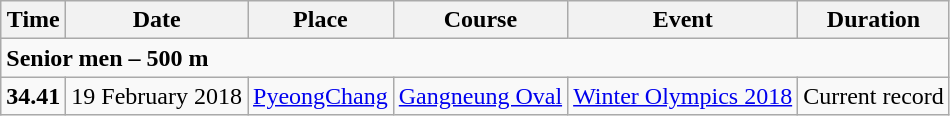<table class="wikitable collapsible collapsed">
<tr>
<th>Time</th>
<th>Date</th>
<th>Place</th>
<th>Course</th>
<th>Event</th>
<th>Duration</th>
</tr>
<tr>
<td colspan="6"><strong>Senior men – 500 m</strong></td>
</tr>
<tr>
<td><strong>34.41</strong></td>
<td align="right">19 February 2018</td>
<td><a href='#'>PyeongChang</a></td>
<td><a href='#'>Gangneung Oval</a></td>
<td><a href='#'>Winter Olympics 2018</a></td>
<td>Current record</td>
</tr>
</table>
